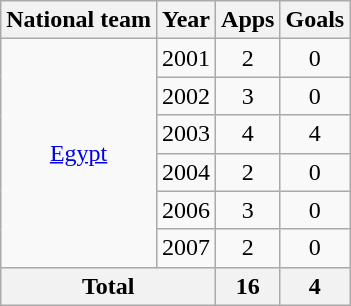<table class="wikitable" style="text-align: center;">
<tr>
<th>National team</th>
<th>Year</th>
<th>Apps</th>
<th>Goals</th>
</tr>
<tr>
<td rowspan="6"><a href='#'>Egypt</a></td>
<td>2001</td>
<td>2</td>
<td>0</td>
</tr>
<tr>
<td>2002</td>
<td>3</td>
<td>0</td>
</tr>
<tr>
<td>2003</td>
<td>4</td>
<td>4</td>
</tr>
<tr>
<td>2004</td>
<td>2</td>
<td>0</td>
</tr>
<tr>
<td>2006</td>
<td>3</td>
<td>0</td>
</tr>
<tr>
<td>2007</td>
<td>2</td>
<td>0</td>
</tr>
<tr>
<th colspan="2">Total</th>
<th>16</th>
<th>4</th>
</tr>
</table>
